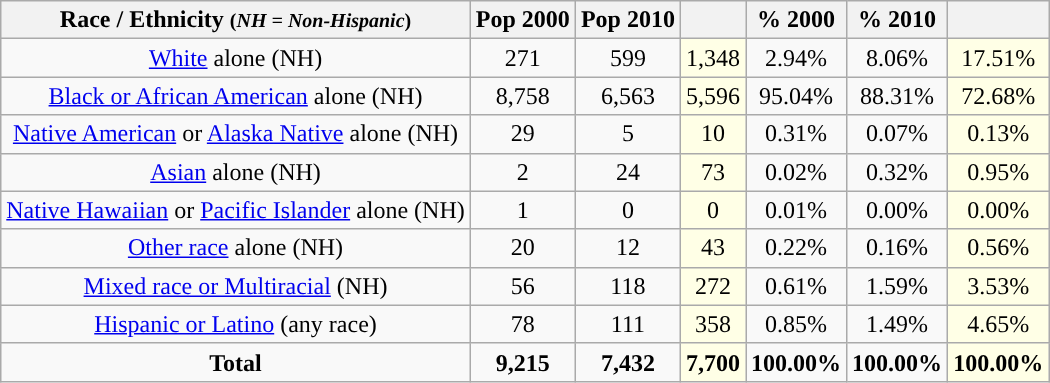<table class="wikitable" style="text-align:center;">
<tr>
<th>Race / Ethnicity <small>(<em>NH = Non-Hispanic</em>)</small></th>
<th>Pop 2000</th>
<th>Pop 2010</th>
<th></th>
<th>% 2000</th>
<th>% 2010</th>
<th></th>
</tr>
<tr>
<td><a href='#'>White</a> alone (NH)</td>
<td>271</td>
<td>599</td>
<td style='background: #ffffe6;'>1,348</td>
<td>2.94%</td>
<td>8.06%</td>
<td style='background: #ffffe6;'>17.51%</td>
</tr>
<tr>
<td><a href='#'>Black or African American</a> alone (NH)</td>
<td>8,758</td>
<td>6,563</td>
<td style='background: #ffffe6;'>5,596</td>
<td>95.04%</td>
<td>88.31%</td>
<td style='background: #ffffe6;'>72.68%</td>
</tr>
<tr>
<td><a href='#'>Native American</a> or <a href='#'>Alaska Native</a> alone (NH)</td>
<td>29</td>
<td>5</td>
<td style='background: #ffffe6;'>10</td>
<td>0.31%</td>
<td>0.07%</td>
<td style='background: #ffffe6;'>0.13%</td>
</tr>
<tr>
<td><a href='#'>Asian</a> alone (NH)</td>
<td>2</td>
<td>24</td>
<td style='background: #ffffe6;'>73</td>
<td>0.02%</td>
<td>0.32%</td>
<td style='background: #ffffe6;'>0.95%</td>
</tr>
<tr>
<td><a href='#'>Native Hawaiian</a> or <a href='#'>Pacific Islander</a> alone (NH)</td>
<td>1</td>
<td>0</td>
<td style='background: #ffffe6;'>0</td>
<td>0.01%</td>
<td>0.00%</td>
<td style='background: #ffffe6;'>0.00%</td>
</tr>
<tr>
<td><a href='#'>Other race</a> alone (NH)</td>
<td>20</td>
<td>12</td>
<td style='background: #ffffe6;'>43</td>
<td>0.22%</td>
<td>0.16%</td>
<td style='background: #ffffe6;'>0.56%</td>
</tr>
<tr>
<td><a href='#'>Mixed race or Multiracial</a> (NH)</td>
<td>56</td>
<td>118</td>
<td style='background: #ffffe6;'>272</td>
<td>0.61%</td>
<td>1.59%</td>
<td style='background: #ffffe6;'>3.53%</td>
</tr>
<tr>
<td><a href='#'>Hispanic or Latino</a> (any race)</td>
<td>78</td>
<td>111</td>
<td style='background: #ffffe6;'>358</td>
<td>0.85%</td>
<td>1.49%</td>
<td style='background: #ffffe6;'>4.65%</td>
</tr>
<tr>
<td><strong>Total</strong></td>
<td><strong>9,215</strong></td>
<td><strong>7,432</strong></td>
<td style='background: #ffffe6;'><strong>7,700</strong></td>
<td><strong>100.00%</strong></td>
<td><strong>100.00%</strong></td>
<td style='background: #ffffe6;'><strong>100.00%</strong></td>
</tr>
</table>
